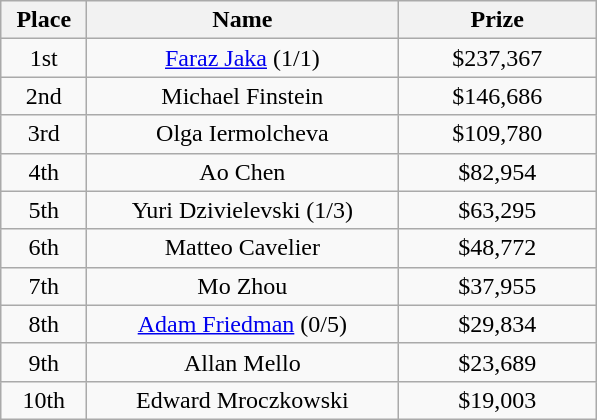<table class="wikitable">
<tr>
<th width="50">Place</th>
<th width="200">Name</th>
<th width="125">Prize</th>
</tr>
<tr>
<td align = "center">1st</td>
<td align = "center"> <a href='#'>Faraz Jaka</a> (1/1)</td>
<td align = "center">$237,367</td>
</tr>
<tr>
<td align = "center">2nd</td>
<td align = "center"> Michael Finstein</td>
<td align = "center">$146,686</td>
</tr>
<tr>
<td align = "center">3rd</td>
<td align = "center"> Olga Iermolcheva</td>
<td align = "center">$109,780</td>
</tr>
<tr>
<td align = "center">4th</td>
<td align = "center"> Ao Chen</td>
<td align = "center">$82,954</td>
</tr>
<tr>
<td align = "center">5th</td>
<td align = "center"> Yuri Dzivielevski (1/3)</td>
<td align = "center">$63,295</td>
</tr>
<tr>
<td align = "center">6th</td>
<td align = "center"> Matteo Cavelier</td>
<td align = "center">$48,772</td>
</tr>
<tr>
<td align = "center">7th</td>
<td align = "center"> Mo Zhou</td>
<td align = "center">$37,955</td>
</tr>
<tr>
<td align = "center">8th</td>
<td align = "center"> <a href='#'>Adam Friedman</a> (0/5)</td>
<td align = "center">$29,834</td>
</tr>
<tr>
<td align = "center">9th</td>
<td align = "center"> Allan Mello</td>
<td align = "center">$23,689</td>
</tr>
<tr>
<td align = "center">10th</td>
<td align = "center"> Edward Mroczkowski</td>
<td align = "center">$19,003</td>
</tr>
</table>
